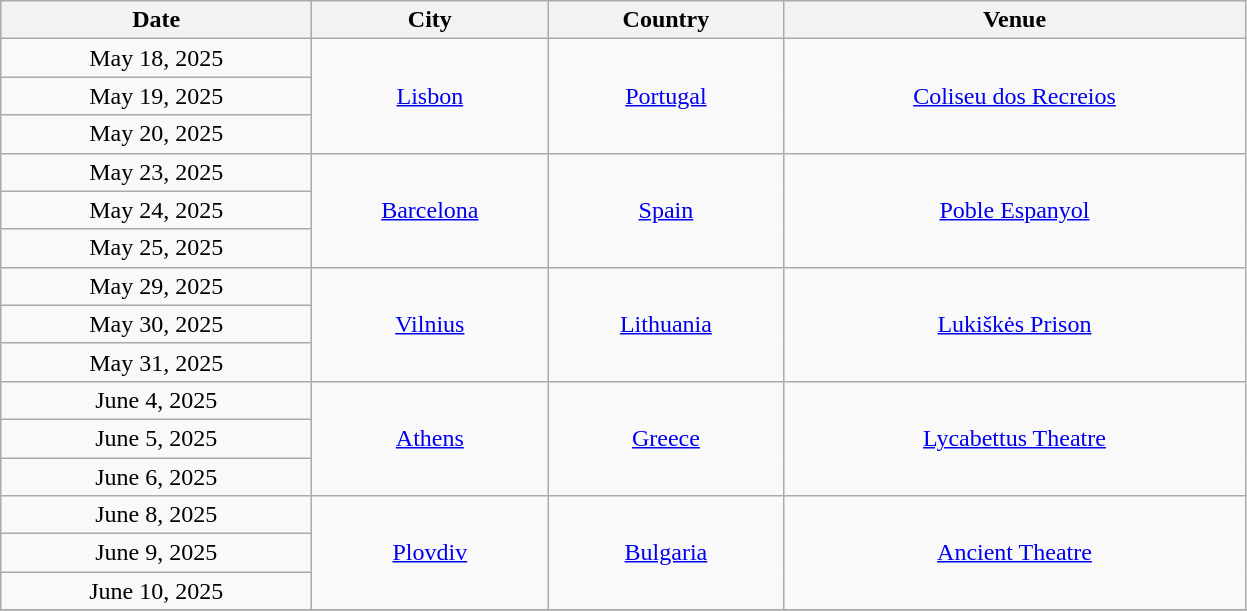<table class="wikitable" style="text-align:center;">
<tr>
<th style="width:200px;">Date</th>
<th style="width:150px;">City</th>
<th style="width:150px;">Country</th>
<th style="width:300px;">Venue</th>
</tr>
<tr>
<td>May 18, 2025</td>
<td rowspan="3"><a href='#'>Lisbon</a></td>
<td rowspan="3"><a href='#'>Portugal</a></td>
<td rowspan="3"><a href='#'>Coliseu dos Recreios</a></td>
</tr>
<tr>
<td>May 19, 2025</td>
</tr>
<tr>
<td>May 20, 2025</td>
</tr>
<tr>
<td>May 23, 2025</td>
<td rowspan="3"><a href='#'>Barcelona</a></td>
<td rowspan="3"><a href='#'>Spain</a></td>
<td rowspan="3"><a href='#'>Poble Espanyol</a></td>
</tr>
<tr>
<td>May 24, 2025</td>
</tr>
<tr>
<td>May 25, 2025</td>
</tr>
<tr>
<td>May 29, 2025</td>
<td rowspan="3"><a href='#'>Vilnius</a></td>
<td rowspan="3"><a href='#'>Lithuania</a></td>
<td rowspan="3"><a href='#'>Lukiškės Prison</a></td>
</tr>
<tr>
<td>May 30, 2025</td>
</tr>
<tr>
<td>May 31, 2025</td>
</tr>
<tr>
<td>June 4, 2025</td>
<td rowspan="3"><a href='#'>Athens</a></td>
<td rowspan="3"><a href='#'>Greece</a></td>
<td rowspan="3"><a href='#'>Lycabettus Theatre</a></td>
</tr>
<tr>
<td>June 5, 2025</td>
</tr>
<tr>
<td>June 6, 2025</td>
</tr>
<tr>
<td>June 8, 2025</td>
<td rowspan="3"><a href='#'>Plovdiv</a></td>
<td rowspan="3"><a href='#'>Bulgaria</a></td>
<td rowspan="3"><a href='#'>Ancient Theatre</a></td>
</tr>
<tr>
<td>June 9, 2025</td>
</tr>
<tr>
<td>June 10, 2025</td>
</tr>
<tr>
</tr>
</table>
